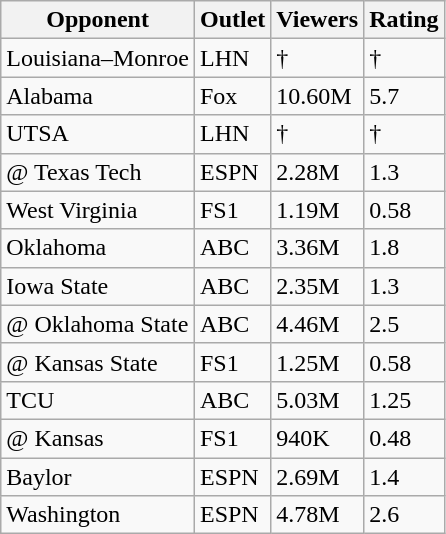<table class="wikitable">
<tr>
<th style=>Opponent</th>
<th style=>Outlet</th>
<th style=>Viewers</th>
<th style=>Rating</th>
</tr>
<tr>
<td>Louisiana–Monroe</td>
<td>LHN</td>
<td>†</td>
<td>†</td>
</tr>
<tr>
<td>Alabama</td>
<td>Fox</td>
<td>10.60M</td>
<td>5.7</td>
</tr>
<tr>
<td>UTSA</td>
<td>LHN</td>
<td>†</td>
<td>†</td>
</tr>
<tr>
<td>@ Texas Tech</td>
<td>ESPN</td>
<td>2.28M</td>
<td>1.3</td>
</tr>
<tr>
<td>West Virginia</td>
<td>FS1</td>
<td>1.19M</td>
<td>0.58</td>
</tr>
<tr>
<td>Oklahoma</td>
<td>ABC</td>
<td>3.36M</td>
<td>1.8</td>
</tr>
<tr>
<td>Iowa State</td>
<td>ABC</td>
<td>2.35M</td>
<td>1.3</td>
</tr>
<tr>
<td>@ Oklahoma State</td>
<td>ABC</td>
<td>4.46M</td>
<td>2.5</td>
</tr>
<tr>
<td>@ Kansas State</td>
<td>FS1</td>
<td>1.25M</td>
<td>0.58</td>
</tr>
<tr>
<td>TCU</td>
<td>ABC</td>
<td>5.03M</td>
<td>1.25</td>
</tr>
<tr>
<td>@ Kansas</td>
<td>FS1</td>
<td>940K</td>
<td>0.48</td>
</tr>
<tr>
<td>Baylor</td>
<td>ESPN</td>
<td>2.69M</td>
<td>1.4</td>
</tr>
<tr>
<td>Washington</td>
<td>ESPN</td>
<td>4.78M</td>
<td>2.6</td>
</tr>
</table>
